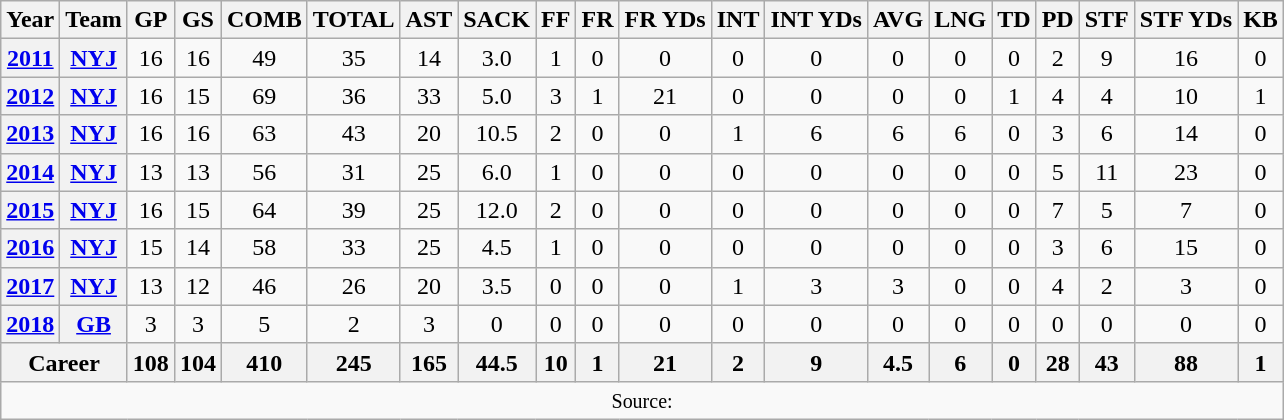<table class="wikitable" style="text-align:center">
<tr>
<th>Year</th>
<th>Team</th>
<th>GP</th>
<th>GS</th>
<th>COMB</th>
<th>TOTAL</th>
<th>AST</th>
<th>SACK</th>
<th>FF</th>
<th>FR</th>
<th>FR YDs</th>
<th>INT</th>
<th>INT YDs</th>
<th>AVG</th>
<th>LNG</th>
<th>TD</th>
<th>PD</th>
<th>STF</th>
<th>STF YDs</th>
<th>KB</th>
</tr>
<tr>
<th><a href='#'>2011</a></th>
<th><a href='#'>NYJ</a></th>
<td>16</td>
<td>16</td>
<td>49</td>
<td>35</td>
<td>14</td>
<td>3.0</td>
<td>1</td>
<td>0</td>
<td>0</td>
<td>0</td>
<td>0</td>
<td>0</td>
<td>0</td>
<td>0</td>
<td>2</td>
<td>9</td>
<td>16</td>
<td>0</td>
</tr>
<tr>
<th><a href='#'>2012</a></th>
<th><a href='#'>NYJ</a></th>
<td>16</td>
<td>15</td>
<td>69</td>
<td>36</td>
<td>33</td>
<td>5.0</td>
<td>3</td>
<td>1</td>
<td>21</td>
<td>0</td>
<td>0</td>
<td>0</td>
<td>0</td>
<td>1</td>
<td>4</td>
<td>4</td>
<td>10</td>
<td>1</td>
</tr>
<tr>
<th><a href='#'>2013</a></th>
<th><a href='#'>NYJ</a></th>
<td>16</td>
<td>16</td>
<td>63</td>
<td>43</td>
<td>20</td>
<td>10.5</td>
<td>2</td>
<td>0</td>
<td>0</td>
<td>1</td>
<td>6</td>
<td>6</td>
<td>6</td>
<td>0</td>
<td>3</td>
<td>6</td>
<td>14</td>
<td>0</td>
</tr>
<tr>
<th><a href='#'>2014</a></th>
<th><a href='#'>NYJ</a></th>
<td>13</td>
<td>13</td>
<td>56</td>
<td>31</td>
<td>25</td>
<td>6.0</td>
<td>1</td>
<td>0</td>
<td>0</td>
<td>0</td>
<td>0</td>
<td>0</td>
<td>0</td>
<td>0</td>
<td>5</td>
<td>11</td>
<td>23</td>
<td>0</td>
</tr>
<tr>
<th><a href='#'>2015</a></th>
<th><a href='#'>NYJ</a></th>
<td>16</td>
<td>15</td>
<td>64</td>
<td>39</td>
<td>25</td>
<td>12.0</td>
<td>2</td>
<td>0</td>
<td>0</td>
<td>0</td>
<td>0</td>
<td>0</td>
<td>0</td>
<td>0</td>
<td>7</td>
<td>5</td>
<td>7</td>
<td>0</td>
</tr>
<tr>
<th><a href='#'>2016</a></th>
<th><a href='#'>NYJ</a></th>
<td>15</td>
<td>14</td>
<td>58</td>
<td>33</td>
<td>25</td>
<td>4.5</td>
<td>1</td>
<td>0</td>
<td>0</td>
<td>0</td>
<td>0</td>
<td>0</td>
<td>0</td>
<td>0</td>
<td>3</td>
<td>6</td>
<td>15</td>
<td>0</td>
</tr>
<tr>
<th><a href='#'>2017</a></th>
<th><a href='#'>NYJ</a></th>
<td>13</td>
<td>12</td>
<td>46</td>
<td>26</td>
<td>20</td>
<td>3.5</td>
<td>0</td>
<td>0</td>
<td>0</td>
<td>1</td>
<td>3</td>
<td>3</td>
<td>0</td>
<td>0</td>
<td>4</td>
<td>2</td>
<td>3</td>
<td>0</td>
</tr>
<tr>
<th><a href='#'>2018</a></th>
<th><a href='#'>GB</a></th>
<td>3</td>
<td>3</td>
<td>5</td>
<td>2</td>
<td>3</td>
<td>0</td>
<td>0</td>
<td>0</td>
<td>0</td>
<td>0</td>
<td>0</td>
<td>0</td>
<td>0</td>
<td>0</td>
<td>0</td>
<td>0</td>
<td>0</td>
<td>0</td>
</tr>
<tr>
<th colspan="2">Career</th>
<th>108</th>
<th>104</th>
<th>410</th>
<th>245</th>
<th>165</th>
<th>44.5</th>
<th>10</th>
<th>1</th>
<th>21</th>
<th>2</th>
<th>9</th>
<th>4.5</th>
<th>6</th>
<th>0</th>
<th>28</th>
<th>43</th>
<th>88</th>
<th>1</th>
</tr>
<tr>
<td colspan=20><small>Source: </small></td>
</tr>
</table>
